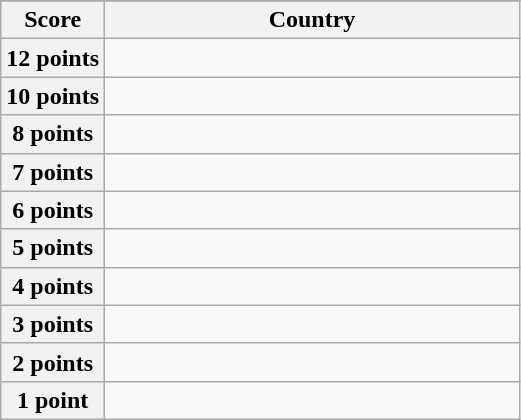<table class="wikitable">
<tr>
</tr>
<tr>
<th scope="col" width="20%">Score</th>
<th scope="col">Country</th>
</tr>
<tr>
<th scope="row">12 points</th>
<td></td>
</tr>
<tr>
<th scope="row">10 points</th>
<td></td>
</tr>
<tr>
<th scope="row">8 points</th>
<td></td>
</tr>
<tr>
<th scope="row">7 points</th>
<td></td>
</tr>
<tr>
<th scope="row">6 points</th>
<td></td>
</tr>
<tr>
<th scope="row">5 points</th>
<td></td>
</tr>
<tr>
<th scope="row">4 points</th>
<td></td>
</tr>
<tr>
<th scope="row">3 points</th>
<td></td>
</tr>
<tr>
<th scope="row">2 points</th>
<td></td>
</tr>
<tr>
<th scope="row">1 point</th>
<td></td>
</tr>
</table>
